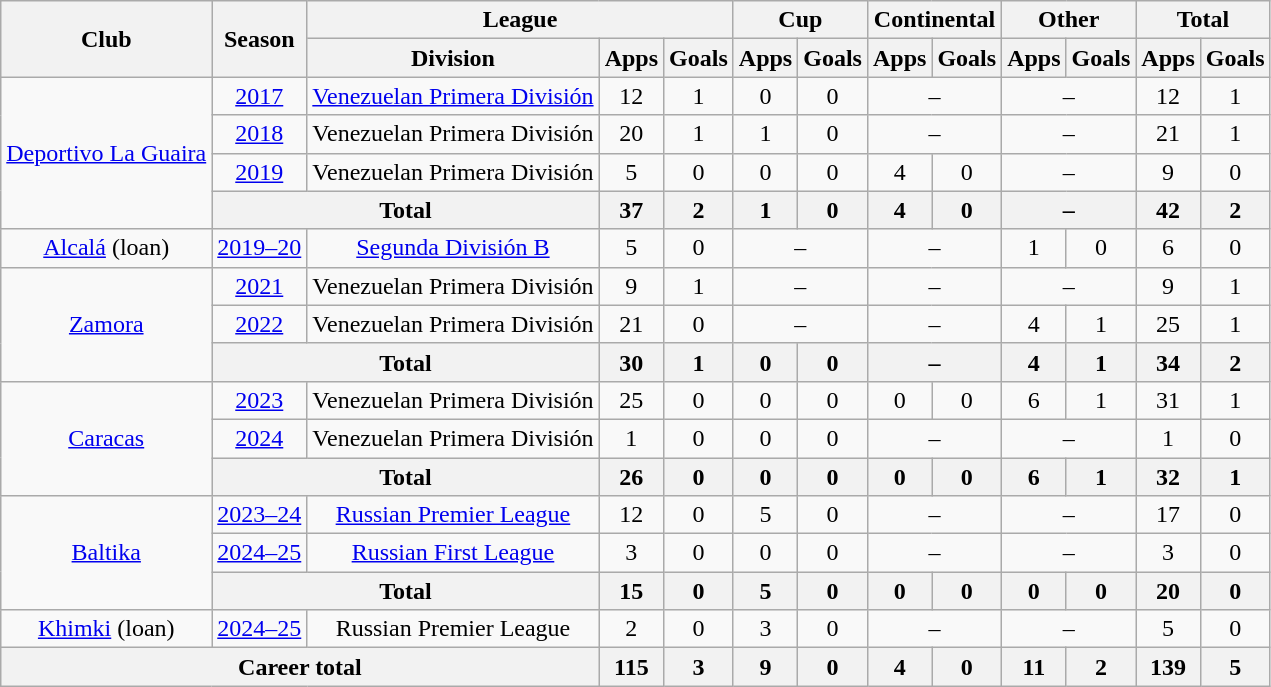<table class="wikitable" style="text-align: center;">
<tr>
<th rowspan=2>Club</th>
<th rowspan=2>Season</th>
<th colspan=3>League</th>
<th colspan=2>Cup</th>
<th colspan=2>Continental</th>
<th colspan=2>Other</th>
<th colspan=2>Total</th>
</tr>
<tr>
<th>Division</th>
<th>Apps</th>
<th>Goals</th>
<th>Apps</th>
<th>Goals</th>
<th>Apps</th>
<th>Goals</th>
<th>Apps</th>
<th>Goals</th>
<th>Apps</th>
<th>Goals</th>
</tr>
<tr>
<td rowspan="4"><a href='#'>Deportivo La Guaira</a></td>
<td><a href='#'>2017</a></td>
<td><a href='#'>Venezuelan Primera División</a></td>
<td>12</td>
<td>1</td>
<td>0</td>
<td>0</td>
<td colspan="2">–</td>
<td colspan="2">–</td>
<td>12</td>
<td>1</td>
</tr>
<tr>
<td><a href='#'>2018</a></td>
<td>Venezuelan Primera División</td>
<td>20</td>
<td>1</td>
<td>1</td>
<td>0</td>
<td colspan="2">–</td>
<td colspan="2">–</td>
<td>21</td>
<td>1</td>
</tr>
<tr>
<td><a href='#'>2019</a></td>
<td>Venezuelan Primera División</td>
<td>5</td>
<td>0</td>
<td>0</td>
<td>0</td>
<td>4</td>
<td>0</td>
<td colspan="2">–</td>
<td>9</td>
<td>0</td>
</tr>
<tr>
<th colspan="2">Total</th>
<th>37</th>
<th>2</th>
<th>1</th>
<th>0</th>
<th>4</th>
<th>0</th>
<th colspan="2">–</th>
<th>42</th>
<th>2</th>
</tr>
<tr>
<td><a href='#'>Alcalá</a> (loan)</td>
<td><a href='#'>2019–20</a></td>
<td><a href='#'>Segunda División B</a></td>
<td>5</td>
<td>0</td>
<td colspan="2">–</td>
<td colspan="2">–</td>
<td>1</td>
<td>0</td>
<td>6</td>
<td>0</td>
</tr>
<tr>
<td rowspan="3"><a href='#'>Zamora</a></td>
<td><a href='#'>2021</a></td>
<td>Venezuelan Primera División</td>
<td>9</td>
<td>1</td>
<td colspan="2">–</td>
<td colspan="2">–</td>
<td colspan="2">–</td>
<td>9</td>
<td>1</td>
</tr>
<tr>
<td><a href='#'>2022</a></td>
<td>Venezuelan Primera División</td>
<td>21</td>
<td>0</td>
<td colspan="2">–</td>
<td colspan="2">–</td>
<td>4</td>
<td>1</td>
<td>25</td>
<td>1</td>
</tr>
<tr>
<th colspan="2">Total</th>
<th>30</th>
<th>1</th>
<th>0</th>
<th>0</th>
<th colspan="2">–</th>
<th>4</th>
<th>1</th>
<th>34</th>
<th>2</th>
</tr>
<tr>
<td rowspan="3"><a href='#'>Caracas</a></td>
<td><a href='#'>2023</a></td>
<td>Venezuelan Primera División</td>
<td>25</td>
<td>0</td>
<td>0</td>
<td>0</td>
<td>0</td>
<td>0</td>
<td>6</td>
<td>1</td>
<td>31</td>
<td>1</td>
</tr>
<tr>
<td><a href='#'>2024</a></td>
<td>Venezuelan Primera División</td>
<td>1</td>
<td>0</td>
<td>0</td>
<td>0</td>
<td colspan="2">–</td>
<td colspan="2">–</td>
<td>1</td>
<td>0</td>
</tr>
<tr>
<th colspan="2">Total</th>
<th>26</th>
<th>0</th>
<th>0</th>
<th>0</th>
<th>0</th>
<th>0</th>
<th>6</th>
<th>1</th>
<th>32</th>
<th>1</th>
</tr>
<tr>
<td rowspan="3"><a href='#'>Baltika</a></td>
<td><a href='#'>2023–24</a></td>
<td><a href='#'>Russian Premier League</a></td>
<td>12</td>
<td>0</td>
<td>5</td>
<td>0</td>
<td colspan="2">–</td>
<td colspan="2">–</td>
<td>17</td>
<td>0</td>
</tr>
<tr>
<td><a href='#'>2024–25</a></td>
<td><a href='#'>Russian First League</a></td>
<td>3</td>
<td>0</td>
<td>0</td>
<td>0</td>
<td colspan="2">–</td>
<td colspan="2">–</td>
<td>3</td>
<td>0</td>
</tr>
<tr>
<th colspan="2">Total</th>
<th>15</th>
<th>0</th>
<th>5</th>
<th>0</th>
<th>0</th>
<th>0</th>
<th>0</th>
<th>0</th>
<th>20</th>
<th>0</th>
</tr>
<tr>
<td><a href='#'>Khimki</a> (loan)</td>
<td><a href='#'>2024–25</a></td>
<td>Russian Premier League</td>
<td>2</td>
<td>0</td>
<td>3</td>
<td>0</td>
<td colspan="2">–</td>
<td colspan="2">–</td>
<td>5</td>
<td>0</td>
</tr>
<tr>
<th colspan="3">Career total</th>
<th>115</th>
<th>3</th>
<th>9</th>
<th>0</th>
<th>4</th>
<th>0</th>
<th>11</th>
<th>2</th>
<th>139</th>
<th>5</th>
</tr>
</table>
